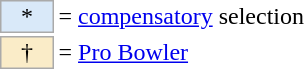<table border=0 cellspacing="0" cellpadding="8">
<tr>
<td><br><table style="margin: 0.75em 0 0 0.5em;">
<tr>
<td style="background:#d9e9f9; border:1px solid #aaa; width:2em; text-align:center;">*</td>
<td>= <a href='#'>compensatory</a> selection</td>
<td></td>
</tr>
<tr>
<td style="background:#faecc8; border:1px solid #aaa; width:2em; text-align:center;">†</td>
<td>= <a href='#'>Pro Bowler</a></td>
</tr>
</table>
</td>
<td cellspacing="2"><br></td>
</tr>
</table>
